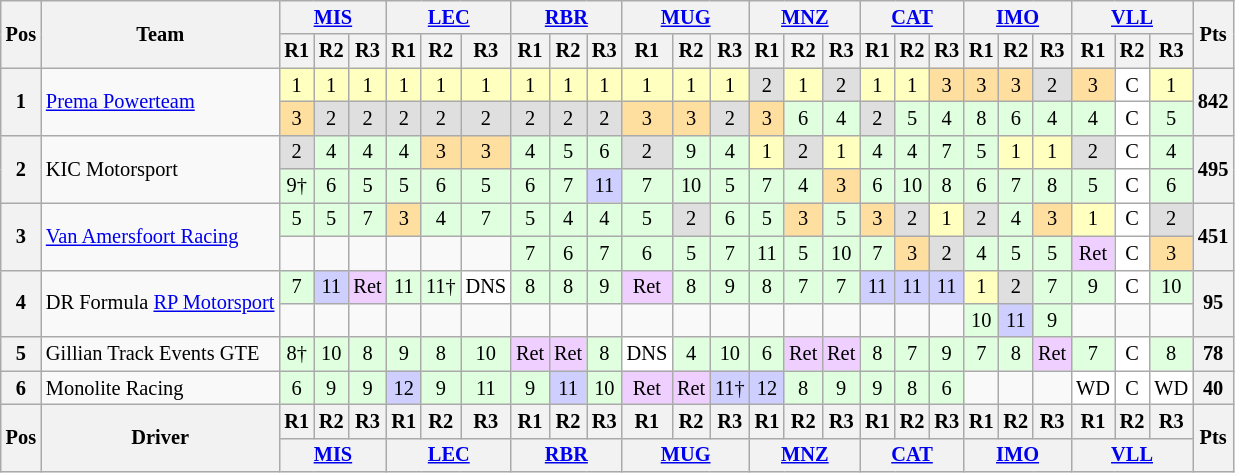<table class="wikitable" style="font-size: 85%; text-align:center">
<tr valign="top">
<th rowspan="2" valign="middle">Pos</th>
<th rowspan="2" valign="middle">Team</th>
<th colspan=3><a href='#'>MIS</a><br></th>
<th colspan=3><a href='#'>LEC</a><br></th>
<th colspan=3><a href='#'>RBR</a><br></th>
<th colspan=3><a href='#'>MUG</a><br></th>
<th colspan=3><a href='#'>MNZ</a><br></th>
<th colspan=3><a href='#'>CAT</a><br></th>
<th colspan=3><a href='#'>IMO</a><br></th>
<th colspan=3><a href='#'>VLL</a><br></th>
<th rowspan="2" valign="middle">Pts</th>
</tr>
<tr>
<th>R1</th>
<th>R2</th>
<th>R3</th>
<th>R1</th>
<th>R2</th>
<th>R3</th>
<th>R1</th>
<th>R2</th>
<th>R3</th>
<th>R1</th>
<th>R2</th>
<th>R3</th>
<th>R1</th>
<th>R2</th>
<th>R3</th>
<th>R1</th>
<th>R2</th>
<th>R3</th>
<th>R1</th>
<th>R2</th>
<th>R3</th>
<th>R1</th>
<th>R2</th>
<th>R3</th>
</tr>
<tr>
<th rowspan="2">1</th>
<td rowspan="2"  align="left"> <a href='#'>Prema Powerteam</a></td>
<td style="background:#FFFFBF;">1</td>
<td style="background:#FFFFBF;">1</td>
<td style="background:#FFFFBF;">1</td>
<td style="background:#FFFFBF;">1</td>
<td style="background:#FFFFBF;">1</td>
<td style="background:#FFFFBF;">1</td>
<td style="background:#FFFFBF;">1</td>
<td style="background:#FFFFBF;">1</td>
<td style="background:#FFFFBF;">1</td>
<td style="background:#FFFFBF;">1</td>
<td style="background:#FFFFBF;">1</td>
<td style="background:#FFFFBF;">1</td>
<td style="background:#DFDFDF;">2</td>
<td style="background:#FFFFBF;">1</td>
<td style="background:#DFDFDF;">2</td>
<td style="background:#FFFFBF;">1</td>
<td style="background:#FFFFBF;">1</td>
<td style="background:#ffdf9f;">3</td>
<td style="background:#ffdf9f;">3</td>
<td style="background:#ffdf9f;">3</td>
<td style="background:#DFDFDF;">2</td>
<td style="background:#ffdf9f;">3</td>
<td style="background:#FFFFFF;">C</td>
<td style="background:#FFFFBF;">1</td>
<th rowspan="2">842</th>
</tr>
<tr>
<td style="background:#ffdf9f;">3</td>
<td style="background:#DFDFDF;">2</td>
<td style="background:#DFDFDF;">2</td>
<td style="background:#DFDFDF;">2</td>
<td style="background:#DFDFDF;">2</td>
<td style="background:#DFDFDF;">2</td>
<td style="background:#DFDFDF;">2</td>
<td style="background:#DFDFDF;">2</td>
<td style="background:#DFDFDF;">2</td>
<td style="background:#ffdf9f;">3</td>
<td style="background:#ffdf9f;">3</td>
<td style="background:#DFDFDF;">2</td>
<td style="background:#ffdf9f;">3</td>
<td style="background:#DFFFDF;">6</td>
<td style="background:#DFFFDF;">4</td>
<td style="background:#DFDFDF;">2</td>
<td style="background:#DFFFDF;">5</td>
<td style="background:#DFFFDF;">4</td>
<td style="background:#DFFFDF;">8</td>
<td style="background:#DFFFDF;">6</td>
<td style="background:#DFFFDF;">4</td>
<td style="background:#DFFFDF;">4</td>
<td style="background:#FFFFFF;">C</td>
<td style="background:#DFFFDF;">5</td>
</tr>
<tr>
<th rowspan="2">2</th>
<td rowspan="2"  align="left"> KIC Motorsport</td>
<td style="background:#DFDFDF;">2</td>
<td style="background:#DFFFDF;">4</td>
<td style="background:#DFFFDF;">4</td>
<td style="background:#DFFFDF;">4</td>
<td style="background:#ffdf9f;">3</td>
<td style="background:#ffdf9f;">3</td>
<td style="background:#DFFFDF;">4</td>
<td style="background:#DFFFDF;">5</td>
<td style="background:#DFFFDF;">6</td>
<td style="background:#DFDFDF;">2</td>
<td style="background:#DFFFDF;">9</td>
<td style="background:#DFFFDF;">4</td>
<td style="background:#FFFFBF;">1</td>
<td style="background:#DFDFDF;">2</td>
<td style="background:#FFFFBF;">1</td>
<td style="background:#DFFFDF;">4</td>
<td style="background:#DFFFDF;">4</td>
<td style="background:#DFFFDF;">7</td>
<td style="background:#DFFFDF;">5</td>
<td style="background:#FFFFBF;">1</td>
<td style="background:#FFFFBF;">1</td>
<td style="background:#DFDFDF;">2</td>
<td style="background:#FFFFFF;">C</td>
<td style="background:#DFFFDF;">4</td>
<th rowspan="2">495</th>
</tr>
<tr>
<td style="background:#DFFFDF;">9†</td>
<td style="background:#DFFFDF;">6</td>
<td style="background:#DFFFDF;">5</td>
<td style="background:#DFFFDF;">5</td>
<td style="background:#DFFFDF;">6</td>
<td style="background:#DFFFDF;">5</td>
<td style="background:#DFFFDF;">6</td>
<td style="background:#DFFFDF;">7</td>
<td style="background:#cfcfff;">11</td>
<td style="background:#DFFFDF;">7</td>
<td style="background:#DFFFDF;">10</td>
<td style="background:#DFFFDF;">5</td>
<td style="background:#DFFFDF;">7</td>
<td style="background:#DFFFDF;">4</td>
<td style="background:#ffdf9f;">3</td>
<td style="background:#DFFFDF;">6</td>
<td style="background:#DFFFDF;">10</td>
<td style="background:#DFFFDF;">8</td>
<td style="background:#DFFFDF;">6</td>
<td style="background:#DFFFDF;">7</td>
<td style="background:#DFFFDF;">8</td>
<td style="background:#DFFFDF;">5</td>
<td style="background:#FFFFFF;">C</td>
<td style="background:#DFFFDF;">6</td>
</tr>
<tr>
<th rowspan="2">3</th>
<td rowspan="2" align="left"> <a href='#'>Van Amersfoort Racing</a></td>
<td style="background:#DFFFDF;">5</td>
<td style="background:#DFFFDF;">5</td>
<td style="background:#DFFFDF;">7</td>
<td style="background:#ffdf9f;">3</td>
<td style="background:#DFFFDF;">4</td>
<td style="background:#DFFFDF;">7</td>
<td style="background:#DFFFDF;">5</td>
<td style="background:#DFFFDF;">4</td>
<td style="background:#DFFFDF;">4</td>
<td style="background:#DFFFDF;">5</td>
<td style="background:#DFDFDF;">2</td>
<td style="background:#DFFFDF;">6</td>
<td style="background:#DFFFDF;">5</td>
<td style="background:#ffdf9f;">3</td>
<td style="background:#DFFFDF;">5</td>
<td style="background:#ffdf9f;">3</td>
<td style="background:#DFDFDF;">2</td>
<td style="background:#FFFFBF;">1</td>
<td style="background:#DFDFDF;">2</td>
<td style="background:#DFFFDF;">4</td>
<td style="background:#ffdf9f;">3</td>
<td style="background:#FFFFBF;">1</td>
<td style="background:#FFFFFF;">C</td>
<td style="background:#DFDFDF;">2</td>
<th rowspan="2">451</th>
</tr>
<tr>
<td></td>
<td></td>
<td></td>
<td></td>
<td></td>
<td></td>
<td style="background:#DFFFDF;">7</td>
<td style="background:#DFFFDF;">6</td>
<td style="background:#DFFFDF;">7</td>
<td style="background:#DFFFDF;">6</td>
<td style="background:#DFFFDF;">5</td>
<td style="background:#DFFFDF;">7</td>
<td style="background:#DFFFDF;">11</td>
<td style="background:#DFFFDF;">5</td>
<td style="background:#DFFFDF;">10</td>
<td style="background:#DFFFDF;">7</td>
<td style="background:#ffdf9f;">3</td>
<td style="background:#DFDFDF;">2</td>
<td style="background:#DFFFDF;">4</td>
<td style="background:#DFFFDF;">5</td>
<td style="background:#DFFFDF;">5</td>
<td style="background:#EFCFFF;">Ret</td>
<td style="background:#FFFFFF;">C</td>
<td style="background:#ffdf9f;">3</td>
</tr>
<tr>
<th rowspan="2">4</th>
<td rowspan="2" align="left" nowrap> DR Formula <a href='#'>RP Motorsport</a></td>
<td style="background:#DFFFDF;">7</td>
<td style="background:#cfcfff;">11</td>
<td style="background:#EFCFFF;">Ret</td>
<td style="background:#DFFFDF;">11</td>
<td style="background:#DFFFDF;">11†</td>
<td style="background:#FFFFFF;">DNS</td>
<td style="background:#DFFFDF;">8</td>
<td style="background:#DFFFDF;">8</td>
<td style="background:#DFFFDF;">9</td>
<td style="background:#EFCFFF;">Ret</td>
<td style="background:#DFFFDF;">8</td>
<td style="background:#DFFFDF;">9</td>
<td style="background:#DFFFDF;">8</td>
<td style="background:#DFFFDF;">7</td>
<td style="background:#DFFFDF;">7</td>
<td style="background:#cfcfff;">11</td>
<td style="background:#cfcfff;">11</td>
<td style="background:#cfcfff;">11</td>
<td style="background:#FFFFBF;">1</td>
<td style="background:#DFDFDF;">2</td>
<td style="background:#DFFFDF;">7</td>
<td style="background:#DFFFDF;">9</td>
<td style="background:#FFFFFF;">C</td>
<td style="background:#DFFFDF;">10</td>
<th rowspan="2">95</th>
</tr>
<tr>
<td></td>
<td></td>
<td></td>
<td></td>
<td></td>
<td></td>
<td></td>
<td></td>
<td></td>
<td></td>
<td></td>
<td></td>
<td></td>
<td></td>
<td></td>
<td></td>
<td></td>
<td></td>
<td style="background:#DFFFDF;">10</td>
<td style="background:#cfcfff;">11</td>
<td style="background:#DFFFDF;">9</td>
<td></td>
<td></td>
<td></td>
</tr>
<tr>
<th>5</th>
<td align="left"> Gillian Track Events GTE</td>
<td style="background:#DFFFDF;">8†</td>
<td style="background:#DFFFDF;">10</td>
<td style="background:#DFFFDF;">8</td>
<td style="background:#DFFFDF;">9</td>
<td style="background:#DFFFDF;">8</td>
<td style="background:#DFFFDF;">10</td>
<td style="background:#EFCFFF;">Ret</td>
<td style="background:#EFCFFF;">Ret</td>
<td style="background:#DFFFDF;">8</td>
<td style="background:#FFFFFF;">DNS</td>
<td style="background:#DFFFDF;">4</td>
<td style="background:#DFFFDF;">10</td>
<td style="background:#DFFFDF;">6</td>
<td style="background:#EFCFFF;">Ret</td>
<td style="background:#EFCFFF;">Ret</td>
<td style="background:#DFFFDF;">8</td>
<td style="background:#DFFFDF;">7</td>
<td style="background:#DFFFDF;">9</td>
<td style="background:#DFFFDF;">7</td>
<td style="background:#DFFFDF;">8</td>
<td style="background:#EFCFFF;">Ret</td>
<td style="background:#DFFFDF;">7</td>
<td style="background:#FFFFFF;">C</td>
<td style="background:#DFFFDF;">8</td>
<th>78</th>
</tr>
<tr>
<th>6</th>
<td align="left"> Monolite Racing</td>
<td style="background:#DFFFDF;">6</td>
<td style="background:#DFFFDF;">9</td>
<td style="background:#DFFFDF;">9</td>
<td style="background:#cfcfff;">12</td>
<td style="background:#DFFFDF;">9</td>
<td style="background:#DFFFDF;">11</td>
<td style="background:#DFFFDF;">9</td>
<td style="background:#cfcfff;">11</td>
<td style="background:#DFFFDF;">10</td>
<td style="background:#EFCFFF;">Ret</td>
<td style="background:#EFCFFF;">Ret</td>
<td style="background:#cfcfff;">11†</td>
<td style="background:#cfcfff;">12</td>
<td style="background:#DFFFDF;">8</td>
<td style="background:#DFFFDF;">9</td>
<td style="background:#DFFFDF;">9</td>
<td style="background:#DFFFDF;">8</td>
<td style="background:#DFFFDF;">6</td>
<td></td>
<td></td>
<td></td>
<td style="background:#FFFFFF;">WD</td>
<td style="background:#FFFFFF;">C</td>
<td style="background:#FFFFFF;">WD</td>
<th>40</th>
</tr>
<tr>
<th rowspan="2">Pos</th>
<th rowspan="2">Driver</th>
<th>R1</th>
<th>R2</th>
<th>R3</th>
<th>R1</th>
<th>R2</th>
<th>R3</th>
<th>R1</th>
<th>R2</th>
<th>R3</th>
<th>R1</th>
<th>R2</th>
<th>R3</th>
<th>R1</th>
<th>R2</th>
<th>R3</th>
<th>R1</th>
<th>R2</th>
<th>R3</th>
<th>R1</th>
<th>R2</th>
<th>R3</th>
<th>R1</th>
<th>R2</th>
<th>R3</th>
<th rowspan="2">Pts</th>
</tr>
<tr>
<th colspan=3><a href='#'>MIS</a><br></th>
<th colspan=3><a href='#'>LEC</a><br></th>
<th colspan=3><a href='#'>RBR</a><br></th>
<th colspan=3><a href='#'>MUG</a><br></th>
<th colspan=3><a href='#'>MNZ</a><br></th>
<th colspan=3><a href='#'>CAT</a><br></th>
<th colspan=3><a href='#'>IMO</a><br></th>
<th colspan=3><a href='#'>VLL</a><br></th>
</tr>
</table>
